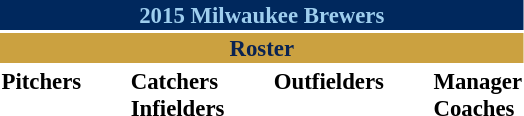<table class="toccolours" style="font-size: 95%;">
<tr>
<th colspan="10" style="background-color: #00285D; color: #9ECEEE; text-align: center;">2015 Milwaukee Brewers</th>
</tr>
<tr>
<td colspan="10" style="background-color: #CBA140; color: #0a2351; text-align: center;"><strong>Roster</strong></td>
</tr>
<tr>
<td valign="top"><strong>Pitchers</strong><br>
























</td>
<td width="25px"></td>
<td valign="top"><strong>Catchers</strong><br>



<strong>Infielders</strong>










</td>
<td width="25px"></td>
<td valign="top"><strong>Outfielders</strong><br>






</td>
<td width="25px"></td>
<td valign="top"><strong>Manager</strong><br>

<strong>Coaches</strong>
 
 
 
 
 
 
 
 </td>
</tr>
<tr>
</tr>
</table>
